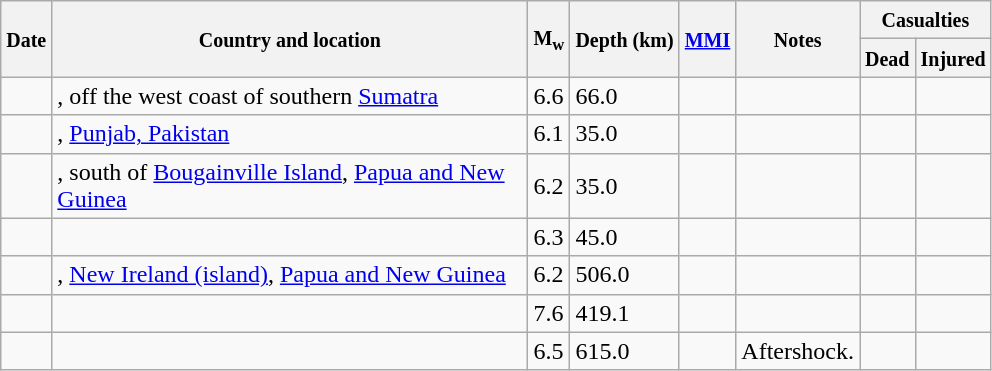<table class="wikitable sortable sort-under" style="border:1px black; margin-left:1em;">
<tr>
<th rowspan="2"><small>Date</small></th>
<th rowspan="2" style="width: 310px"><small>Country and location</small></th>
<th rowspan="2"><small>M<sub>w</sub></small></th>
<th rowspan="2"><small>Depth (km)</small></th>
<th rowspan="2"><small><a href='#'>MMI</a></small></th>
<th rowspan="2" class="unsortable"><small>Notes</small></th>
<th colspan="2"><small>Casualties</small></th>
</tr>
<tr>
<th><small>Dead</small></th>
<th><small>Injured</small></th>
</tr>
<tr>
<td></td>
<td>, off the west coast of southern <a href='#'>Sumatra</a></td>
<td>6.6</td>
<td>66.0</td>
<td></td>
<td></td>
<td></td>
<td></td>
</tr>
<tr>
<td></td>
<td>, <a href='#'>Punjab, Pakistan</a></td>
<td>6.1</td>
<td>35.0</td>
<td></td>
<td></td>
<td></td>
<td></td>
</tr>
<tr>
<td></td>
<td>, south of <a href='#'>Bougainville Island</a>, <a href='#'>Papua and New Guinea</a></td>
<td>6.2</td>
<td>35.0</td>
<td></td>
<td></td>
<td></td>
<td></td>
</tr>
<tr>
<td></td>
<td></td>
<td>6.3</td>
<td>45.0</td>
<td></td>
<td></td>
<td></td>
<td></td>
</tr>
<tr>
<td></td>
<td>, <a href='#'>New Ireland (island)</a>, <a href='#'>Papua and New Guinea</a></td>
<td>6.2</td>
<td>506.0</td>
<td></td>
<td></td>
<td></td>
<td></td>
</tr>
<tr>
<td></td>
<td></td>
<td>7.6</td>
<td>419.1</td>
<td></td>
<td></td>
<td></td>
<td></td>
</tr>
<tr>
<td></td>
<td></td>
<td>6.5</td>
<td>615.0</td>
<td></td>
<td>Aftershock.</td>
<td></td>
<td></td>
</tr>
</table>
